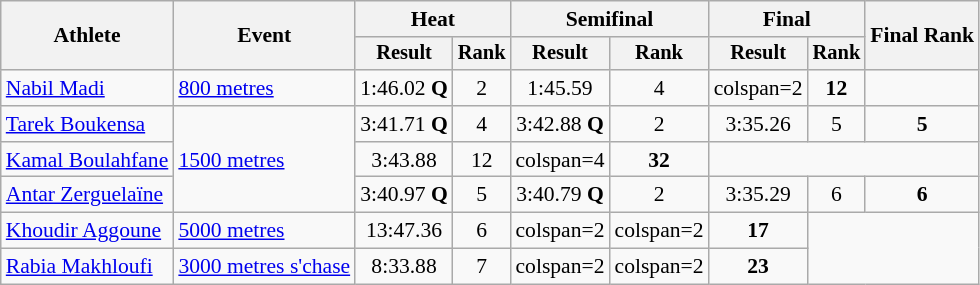<table class="wikitable" style="font-size:90%">
<tr>
<th rowspan="2">Athlete</th>
<th rowspan="2">Event</th>
<th colspan="2">Heat</th>
<th colspan="2">Semifinal</th>
<th colspan="2">Final</th>
<th colspan="2" rowspan="2">Final Rank</th>
</tr>
<tr style="font-size:95%">
<th>Result</th>
<th>Rank</th>
<th>Result</th>
<th>Rank</th>
<th>Result</th>
<th>Rank</th>
</tr>
<tr align=center>
<td align=left><a href='#'>Nabil Madi</a></td>
<td align=left><a href='#'>800 metres</a></td>
<td>1:46.02 <strong>Q</strong></td>
<td>2</td>
<td>1:45.59</td>
<td>4</td>
<td>colspan=2 </td>
<td><strong>12</strong></td>
</tr>
<tr align=center>
<td align=left><a href='#'>Tarek Boukensa</a></td>
<td rowspan="3" align=left><a href='#'>1500 metres</a></td>
<td>3:41.71 <strong>Q</strong></td>
<td>4</td>
<td>3:42.88 <strong>Q</strong></td>
<td>2</td>
<td>3:35.26</td>
<td>5</td>
<td><strong>5</strong></td>
</tr>
<tr align=center>
<td align=left><a href='#'>Kamal Boulahfane</a></td>
<td>3:43.88</td>
<td>12</td>
<td>colspan=4 </td>
<td><strong>32</strong></td>
</tr>
<tr align=center>
<td align=left><a href='#'>Antar Zerguelaïne</a></td>
<td>3:40.97 <strong>Q</strong></td>
<td>5</td>
<td>3:40.79 <strong>Q</strong></td>
<td>2</td>
<td>3:35.29</td>
<td>6</td>
<td><strong>6</strong></td>
</tr>
<tr align=center>
<td align=left><a href='#'>Khoudir Aggoune</a></td>
<td align=left><a href='#'>5000 metres</a></td>
<td>13:47.36</td>
<td>6</td>
<td>colspan=2 </td>
<td>colspan=2 </td>
<td><strong>17</strong></td>
</tr>
<tr align=center>
<td align=left><a href='#'>Rabia Makhloufi</a></td>
<td align=left><a href='#'>3000 metres s'chase</a></td>
<td>8:33.88</td>
<td>7</td>
<td>colspan=2 </td>
<td>colspan=2 </td>
<td><strong>23</strong></td>
</tr>
</table>
